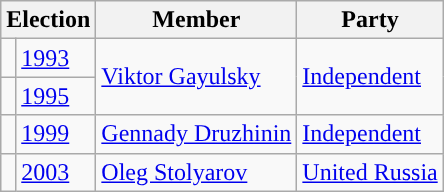<table class="wikitable">
<tr>
<th colspan="2">Election</th>
<th>Member</th>
<th>Party</th>
</tr>
<tr>
<td style="background-color:"></td>
<td><a href='#'>1993</a></td>
<td rowspan=2><a href='#'>Viktor Gayulsky</a></td>
<td rowspan=2><a href='#'>Independent</a></td>
</tr>
<tr>
<td style="background-color:"></td>
<td><a href='#'>1995</a></td>
</tr>
<tr>
<td style="background-color:"></td>
<td><a href='#'>1999</a></td>
<td><a href='#'>Gennady Druzhinin</a></td>
<td><a href='#'>Independent</a></td>
</tr>
<tr>
<td style="background-color:"></td>
<td><a href='#'>2003</a></td>
<td><a href='#'>Oleg Stolyarov</a></td>
<td><a href='#'>United Russia</a></td>
</tr>
</table>
